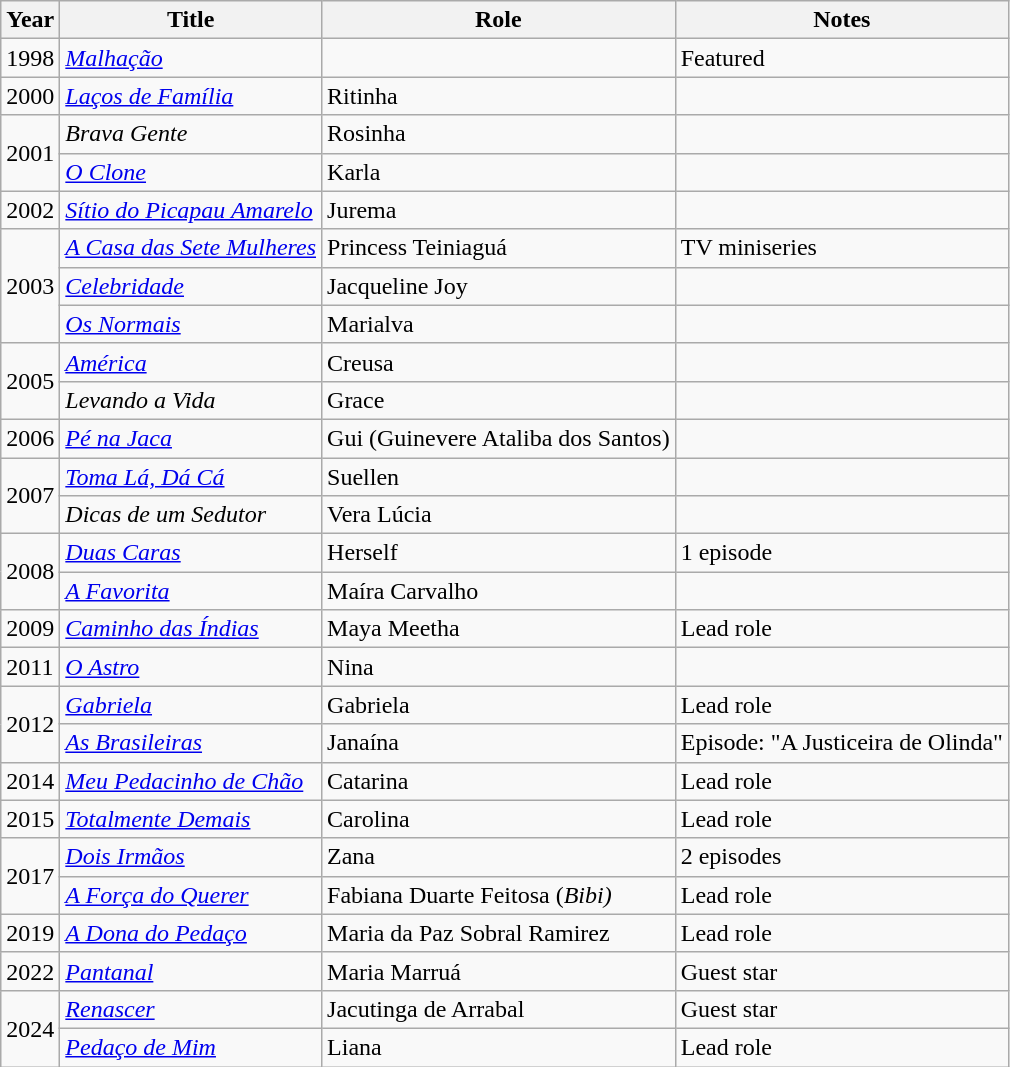<table class="wikitable">
<tr>
<th>Year</th>
<th>Title</th>
<th>Role</th>
<th>Notes</th>
</tr>
<tr>
<td>1998</td>
<td><em><a href='#'>Malhação</a></em></td>
<td></td>
<td>Featured</td>
</tr>
<tr>
<td>2000</td>
<td><em><a href='#'>Laços de Família</a></em></td>
<td>Ritinha</td>
<td></td>
</tr>
<tr>
<td rowspan=2>2001</td>
<td><em>Brava Gente</em></td>
<td>Rosinha</td>
<td></td>
</tr>
<tr>
<td><em><a href='#'>O Clone</a></em></td>
<td>Karla</td>
<td></td>
</tr>
<tr>
<td>2002</td>
<td><em><a href='#'>Sítio do Picapau Amarelo</a></em></td>
<td>Jurema</td>
<td></td>
</tr>
<tr>
<td rowspan=3>2003</td>
<td><em><a href='#'>A Casa das Sete Mulheres</a></em></td>
<td>Princess Teiniaguá</td>
<td>TV miniseries</td>
</tr>
<tr>
<td><em><a href='#'>Celebridade</a></em></td>
<td>Jacqueline Joy</td>
<td></td>
</tr>
<tr>
<td><em><a href='#'>Os Normais</a></em></td>
<td>Marialva</td>
<td></td>
</tr>
<tr>
<td rowspan=2>2005</td>
<td><em><a href='#'>América</a></em></td>
<td>Creusa</td>
<td></td>
</tr>
<tr>
<td><em>Levando a Vida</em></td>
<td>Grace</td>
<td></td>
</tr>
<tr>
<td>2006</td>
<td><em><a href='#'>Pé na Jaca</a></em></td>
<td>Gui (Guinevere Ataliba dos Santos)</td>
<td></td>
</tr>
<tr>
<td rowspan=2>2007</td>
<td><em><a href='#'>Toma Lá, Dá Cá</a></em></td>
<td>Suellen</td>
<td></td>
</tr>
<tr>
<td><em>Dicas de um Sedutor</em></td>
<td>Vera Lúcia</td>
<td></td>
</tr>
<tr>
<td rowspan=2>2008</td>
<td><em><a href='#'>Duas Caras</a></em></td>
<td>Herself</td>
<td>1 episode</td>
</tr>
<tr>
<td><em><a href='#'>A Favorita</a></em></td>
<td>Maíra Carvalho</td>
<td></td>
</tr>
<tr>
<td>2009</td>
<td><em><a href='#'>Caminho das Índias</a></em></td>
<td>Maya Meetha</td>
<td>Lead role</td>
</tr>
<tr>
<td>2011</td>
<td><em><a href='#'>O Astro</a></em></td>
<td>Nina</td>
<td></td>
</tr>
<tr>
<td rowspan=2>2012</td>
<td><em><a href='#'>Gabriela</a></em></td>
<td>Gabriela</td>
<td>Lead role</td>
</tr>
<tr>
<td><em><a href='#'>As Brasileiras</a></em></td>
<td>Janaína</td>
<td>Episode: "A Justiceira de Olinda"</td>
</tr>
<tr>
<td>2014</td>
<td><em><a href='#'>Meu Pedacinho de Chão</a></em></td>
<td>Catarina</td>
<td>Lead role</td>
</tr>
<tr>
<td>2015</td>
<td><em><a href='#'>Totalmente Demais</a></em></td>
<td>Carolina</td>
<td>Lead role</td>
</tr>
<tr>
<td rowspan="2">2017</td>
<td><em><a href='#'>Dois Irmãos</a></em></td>
<td>Zana</td>
<td>2 episodes</td>
</tr>
<tr>
<td><em><a href='#'>A Força do Querer</a></em></td>
<td>Fabiana Duarte Feitosa (<em>Bibi)</em></td>
<td>Lead role</td>
</tr>
<tr>
<td>2019</td>
<td><em><a href='#'>A Dona do Pedaço</a></em></td>
<td>Maria da Paz Sobral Ramirez</td>
<td>Lead role</td>
</tr>
<tr>
<td>2022</td>
<td><em><a href='#'>Pantanal</a></em></td>
<td>Maria Marruá</td>
<td>Guest star</td>
</tr>
<tr>
<td rowspan="2">2024</td>
<td><em><a href='#'>Renascer</a></em></td>
<td>Jacutinga de Arrabal</td>
<td>Guest star</td>
</tr>
<tr>
<td><em><a href='#'>Pedaço de Mim</a></em></td>
<td>Liana</td>
<td>Lead role</td>
</tr>
</table>
